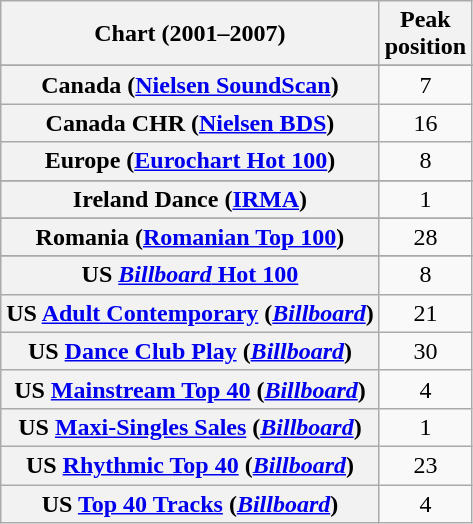<table class="wikitable sortable plainrowheaders">
<tr>
<th>Chart (2001–2007)</th>
<th>Peak<br>position</th>
</tr>
<tr>
</tr>
<tr>
</tr>
<tr>
</tr>
<tr>
</tr>
<tr>
</tr>
<tr>
</tr>
<tr>
<th scope="row">Canada (<a href='#'>Nielsen SoundScan</a>)</th>
<td style="text-align:center;">7</td>
</tr>
<tr>
<th scope="row">Canada CHR (<a href='#'>Nielsen BDS</a>)</th>
<td style="text-align:center">16</td>
</tr>
<tr>
<th scope="row">Europe (<a href='#'>Eurochart Hot 100</a>)</th>
<td style="text-align:center;">8</td>
</tr>
<tr>
</tr>
<tr>
</tr>
<tr>
</tr>
<tr>
</tr>
<tr>
<th scope="row">Ireland Dance (<a href='#'>IRMA</a>)</th>
<td style="text-align:center;">1</td>
</tr>
<tr>
</tr>
<tr>
</tr>
<tr>
</tr>
<tr>
</tr>
<tr>
<th scope="row">Romania (<a href='#'>Romanian Top 100</a>)</th>
<td style="text-align:center;">28</td>
</tr>
<tr>
</tr>
<tr>
</tr>
<tr>
</tr>
<tr>
</tr>
<tr>
</tr>
<tr>
</tr>
<tr>
<th scope="row">US <a href='#'><em>Billboard</em> Hot 100</a></th>
<td style="text-align:center;">8</td>
</tr>
<tr>
<th scope="row">US <a href='#'>Adult Contemporary</a> (<em><a href='#'>Billboard</a></em>)</th>
<td style="text-align:center;">21</td>
</tr>
<tr>
<th scope="row">US <a href='#'>Dance Club Play</a> (<em><a href='#'>Billboard</a></em>)</th>
<td style="text-align:center;">30</td>
</tr>
<tr>
<th scope="row">US <a href='#'>Mainstream Top 40</a> (<em><a href='#'>Billboard</a></em>)</th>
<td style="text-align:center;">4</td>
</tr>
<tr>
<th scope="row">US <a href='#'>Maxi-Singles Sales</a> (<em><a href='#'>Billboard</a></em>)</th>
<td style="text-align:center;">1</td>
</tr>
<tr>
<th scope="row">US <a href='#'>Rhythmic Top 40</a> (<em><a href='#'>Billboard</a></em>)</th>
<td style="text-align:center;">23</td>
</tr>
<tr>
<th scope="row">US <a href='#'>Top 40 Tracks</a> (<em><a href='#'>Billboard</a></em>)</th>
<td style="text-align:center;">4</td>
</tr>
</table>
